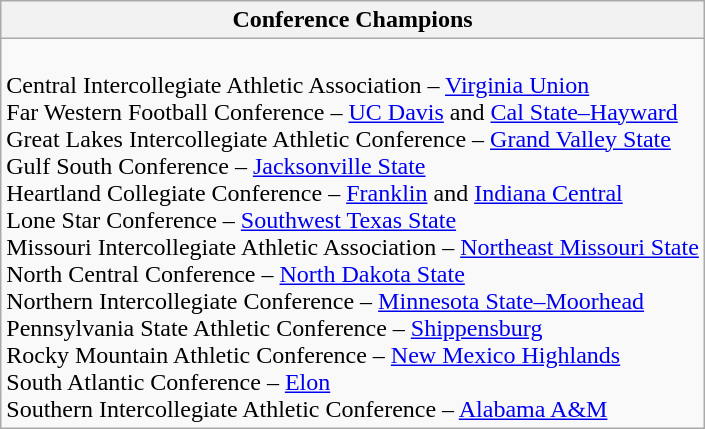<table class="wikitable">
<tr>
<th>Conference Champions</th>
</tr>
<tr>
<td><br>Central Intercollegiate Athletic Association – <a href='#'>Virginia Union</a><br>
Far Western Football Conference – <a href='#'>UC Davis</a> and <a href='#'>Cal State–Hayward</a><br>
Great Lakes Intercollegiate Athletic Conference – <a href='#'>Grand Valley State</a><br>
Gulf South Conference – <a href='#'>Jacksonville State</a><br>
Heartland Collegiate Conference – <a href='#'>Franklin</a> and <a href='#'>Indiana Central</a><br>
Lone Star Conference – <a href='#'>Southwest Texas State</a><br>
Missouri Intercollegiate Athletic Association – <a href='#'>Northeast Missouri State</a><br>
North Central Conference – <a href='#'>North Dakota State</a><br>
Northern Intercollegiate Conference – <a href='#'>Minnesota State–Moorhead</a><br>
Pennsylvania State Athletic Conference – <a href='#'>Shippensburg</a><br>
Rocky Mountain Athletic Conference – <a href='#'>New Mexico Highlands</a><br>
South Atlantic Conference – <a href='#'>Elon</a><br>
Southern Intercollegiate Athletic Conference – <a href='#'>Alabama A&M</a></td>
</tr>
</table>
